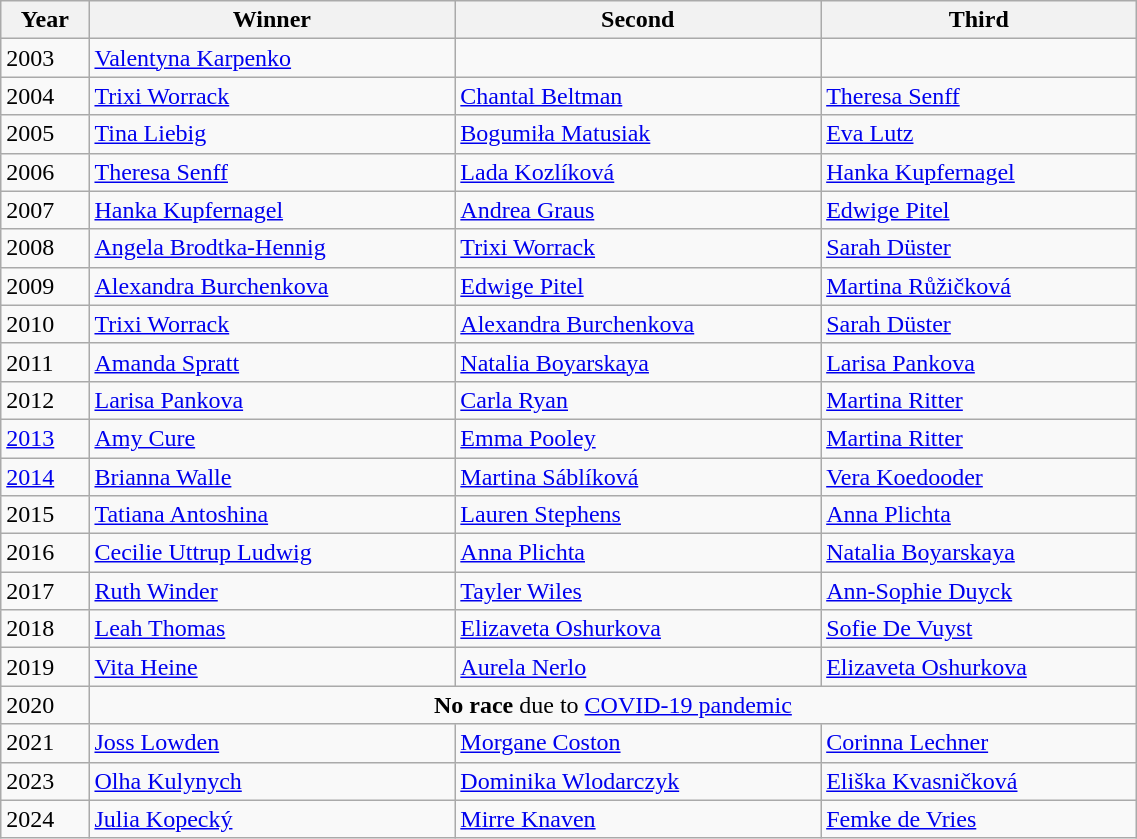<table class="wikitable" style="font-size:100%" width=60%>
<tr>
<th>Year</th>
<th>Winner</th>
<th>Second</th>
<th>Third</th>
</tr>
<tr>
<td>2003</td>
<td> <a href='#'>Valentyna Karpenko</a></td>
<td></td>
<td></td>
</tr>
<tr>
<td>2004</td>
<td> <a href='#'>Trixi Worrack</a></td>
<td> <a href='#'>Chantal Beltman</a></td>
<td> <a href='#'>Theresa Senff</a></td>
</tr>
<tr>
<td>2005</td>
<td> <a href='#'>Tina Liebig</a></td>
<td> <a href='#'>Bogumiła Matusiak</a></td>
<td> <a href='#'>Eva Lutz</a></td>
</tr>
<tr>
<td>2006</td>
<td> <a href='#'>Theresa Senff</a></td>
<td> <a href='#'>Lada Kozlíková</a></td>
<td> <a href='#'>Hanka Kupfernagel</a></td>
</tr>
<tr>
<td>2007</td>
<td> <a href='#'>Hanka Kupfernagel</a></td>
<td> <a href='#'>Andrea Graus</a></td>
<td> <a href='#'>Edwige Pitel</a></td>
</tr>
<tr>
<td>2008</td>
<td> <a href='#'>Angela Brodtka-Hennig</a></td>
<td> <a href='#'>Trixi Worrack</a></td>
<td> <a href='#'>Sarah Düster</a></td>
</tr>
<tr>
<td>2009</td>
<td> <a href='#'>Alexandra Burchenkova</a></td>
<td> <a href='#'>Edwige Pitel</a></td>
<td> <a href='#'>Martina Růžičková</a></td>
</tr>
<tr>
<td>2010</td>
<td> <a href='#'>Trixi Worrack</a></td>
<td> <a href='#'>Alexandra Burchenkova</a></td>
<td> <a href='#'>Sarah Düster</a></td>
</tr>
<tr>
<td>2011</td>
<td> <a href='#'>Amanda Spratt</a></td>
<td> <a href='#'>Natalia Boyarskaya</a></td>
<td> <a href='#'>Larisa Pankova</a></td>
</tr>
<tr>
<td>2012</td>
<td> <a href='#'>Larisa Pankova</a></td>
<td> <a href='#'>Carla Ryan</a></td>
<td> <a href='#'>Martina Ritter</a></td>
</tr>
<tr>
<td><a href='#'>2013</a></td>
<td> <a href='#'>Amy Cure</a></td>
<td> <a href='#'>Emma Pooley</a></td>
<td> <a href='#'>Martina Ritter</a></td>
</tr>
<tr>
<td><a href='#'>2014</a></td>
<td> <a href='#'>Brianna Walle</a></td>
<td> <a href='#'>Martina Sáblíková</a></td>
<td> <a href='#'>Vera Koedooder</a></td>
</tr>
<tr>
<td>2015</td>
<td> <a href='#'>Tatiana Antoshina</a></td>
<td> <a href='#'>Lauren Stephens</a></td>
<td> <a href='#'>Anna Plichta</a></td>
</tr>
<tr>
<td>2016</td>
<td> <a href='#'>Cecilie Uttrup Ludwig</a></td>
<td> <a href='#'>Anna Plichta</a></td>
<td> <a href='#'>Natalia Boyarskaya</a></td>
</tr>
<tr>
<td>2017</td>
<td> <a href='#'>Ruth Winder</a></td>
<td> <a href='#'>Tayler Wiles</a></td>
<td> <a href='#'>Ann-Sophie Duyck</a></td>
</tr>
<tr>
<td>2018</td>
<td> <a href='#'>Leah Thomas</a></td>
<td> <a href='#'>Elizaveta Oshurkova</a></td>
<td> <a href='#'>Sofie De Vuyst</a></td>
</tr>
<tr>
<td>2019</td>
<td> <a href='#'>Vita Heine</a></td>
<td> <a href='#'>Aurela Nerlo</a></td>
<td> <a href='#'>Elizaveta Oshurkova</a></td>
</tr>
<tr>
<td>2020</td>
<td align=center colspan="3"><strong>No race</strong> due to <a href='#'>COVID-19 pandemic</a></td>
</tr>
<tr>
<td>2021</td>
<td> <a href='#'>Joss Lowden</a></td>
<td> <a href='#'>Morgane Coston</a></td>
<td> <a href='#'>Corinna Lechner</a></td>
</tr>
<tr>
<td>2023</td>
<td> <a href='#'>Olha Kulynych</a></td>
<td> <a href='#'>Dominika Wlodarczyk</a></td>
<td> <a href='#'>Eliška Kvasničková</a></td>
</tr>
<tr>
<td>2024</td>
<td> <a href='#'>Julia Kopecký</a></td>
<td> <a href='#'>Mirre Knaven</a></td>
<td> <a href='#'>Femke de Vries</a></td>
</tr>
</table>
